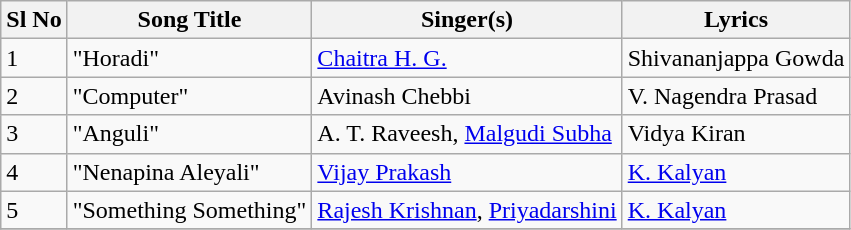<table class="wikitable">
<tr>
<th>Sl No</th>
<th>Song Title</th>
<th>Singer(s)</th>
<th>Lyrics</th>
</tr>
<tr>
<td>1</td>
<td>"Horadi"</td>
<td><a href='#'>Chaitra H. G.</a></td>
<td>Shivananjappa Gowda</td>
</tr>
<tr>
<td>2</td>
<td>"Computer"</td>
<td>Avinash Chebbi</td>
<td>V. Nagendra Prasad</td>
</tr>
<tr>
<td>3</td>
<td>"Anguli"</td>
<td>A. T. Raveesh, <a href='#'>Malgudi Subha</a></td>
<td>Vidya Kiran</td>
</tr>
<tr>
<td>4</td>
<td>"Nenapina Aleyali"</td>
<td><a href='#'>Vijay Prakash</a></td>
<td><a href='#'>K. Kalyan</a></td>
</tr>
<tr>
<td>5</td>
<td>"Something Something"</td>
<td><a href='#'>Rajesh Krishnan</a>, <a href='#'>Priyadarshini</a></td>
<td><a href='#'>K. Kalyan</a></td>
</tr>
<tr>
</tr>
</table>
